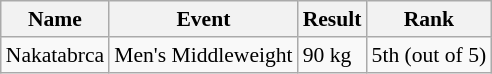<table class="wikitable sortable" style="font-size:90%">
<tr>
<th>Name</th>
<th>Event</th>
<th>Result</th>
<th>Rank</th>
</tr>
<tr>
<td>Nakatabrca</td>
<td>Men's Middleweight</td>
<td>90 kg</td>
<td>5th (out of 5)</td>
</tr>
</table>
